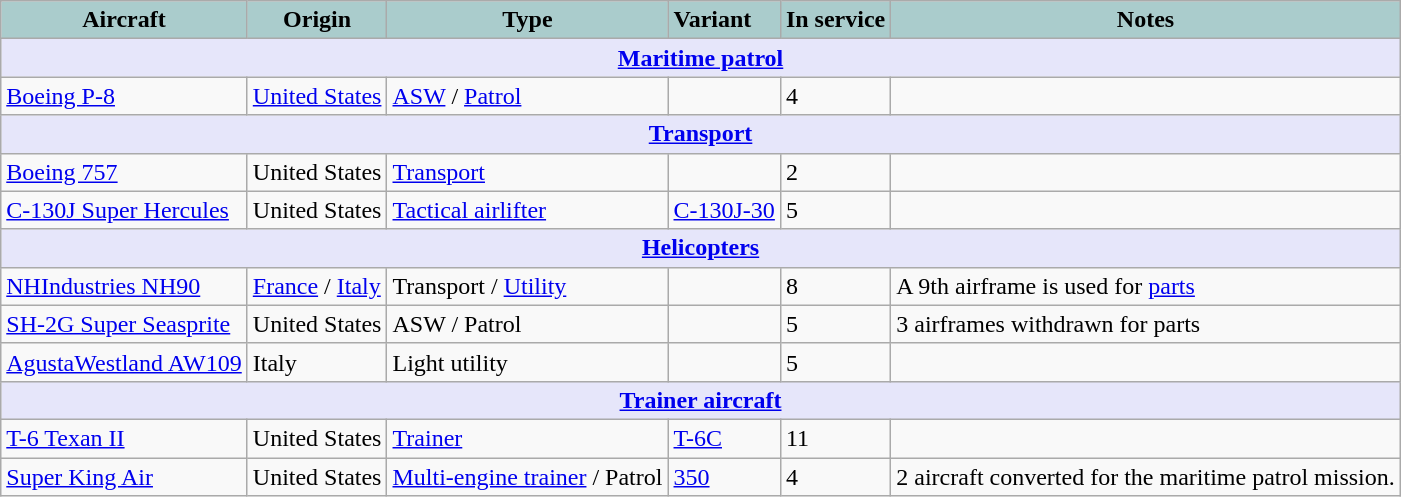<table class="wikitable">
<tr>
<th style="text-align:center; background:#acc;">Aircraft</th>
<th style="text-align: center; background:#acc;">Origin</th>
<th style="text-align:l center; background:#acc;">Type</th>
<th style="text-align:left; background:#acc;">Variant</th>
<th style="text-align:center; background:#acc;">In service</th>
<th style="text-align: center; background:#acc;">Notes</th>
</tr>
<tr>
<th style="align: center; background: lavender;" colspan="6"><a href='#'>Maritime patrol</a></th>
</tr>
<tr>
<td><a href='#'>Boeing P-8</a></td>
<td><a href='#'>United States</a></td>
<td><a href='#'>ASW</a> / <a href='#'>Patrol</a></td>
<td></td>
<td>4</td>
<td></td>
</tr>
<tr>
<th style="align: center; background: lavender;" colspan="6"><a href='#'>Transport</a></th>
</tr>
<tr>
<td><a href='#'>Boeing 757</a></td>
<td>United States</td>
<td><a href='#'>Transport</a></td>
<td></td>
<td>2</td>
<td></td>
</tr>
<tr>
<td><a href='#'>C-130J Super Hercules</a></td>
<td>United States</td>
<td><a href='#'>Tactical airlifter</a></td>
<td><a href='#'>C-130J-30</a></td>
<td>5</td>
<td></td>
</tr>
<tr>
<th style="align: center; background: lavender;" colspan="6"><a href='#'>Helicopters</a></th>
</tr>
<tr>
<td><a href='#'>NHIndustries NH90</a></td>
<td><a href='#'>France</a> / <a href='#'>Italy</a></td>
<td>Transport / <a href='#'>Utility</a></td>
<td></td>
<td>8</td>
<td>A 9th airframe is used for <a href='#'>parts</a></td>
</tr>
<tr>
<td><a href='#'>SH-2G Super Seasprite</a></td>
<td>United States</td>
<td>ASW / Patrol</td>
<td></td>
<td>5</td>
<td>3 airframes withdrawn for parts</td>
</tr>
<tr>
<td><a href='#'>AgustaWestland AW109</a></td>
<td>Italy</td>
<td>Light utility</td>
<td></td>
<td>5</td>
<td></td>
</tr>
<tr>
<th style="align: center; background: lavender;" colspan="6"><a href='#'>Trainer aircraft</a></th>
</tr>
<tr>
<td><a href='#'>T-6 Texan II</a></td>
<td>United States</td>
<td><a href='#'>Trainer</a></td>
<td><a href='#'>T-6C</a></td>
<td>11</td>
<td></td>
</tr>
<tr>
<td><a href='#'>Super King Air</a></td>
<td>United States</td>
<td><a href='#'>Multi-engine trainer</a> / Patrol</td>
<td><a href='#'>350</a></td>
<td>4</td>
<td>2 aircraft converted for the maritime patrol mission.</td>
</tr>
</table>
